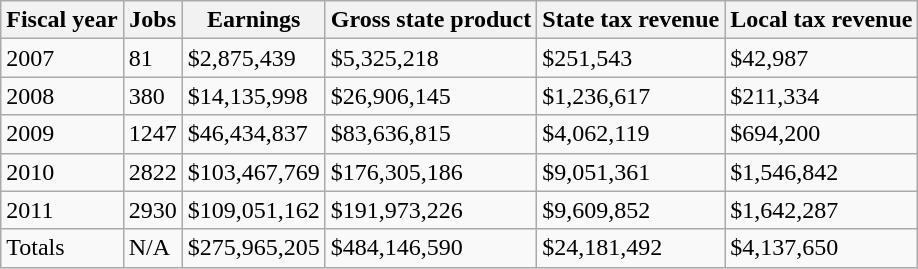<table class="wikitable">
<tr>
<th>Fiscal year</th>
<th>Jobs</th>
<th>Earnings</th>
<th>Gross state product</th>
<th>State tax revenue</th>
<th>Local tax revenue</th>
</tr>
<tr>
<td>2007</td>
<td>81</td>
<td>$2,875,439</td>
<td>$5,325,218</td>
<td>$251,543</td>
<td>$42,987</td>
</tr>
<tr>
<td>2008</td>
<td>380</td>
<td>$14,135,998</td>
<td>$26,906,145</td>
<td>$1,236,617</td>
<td>$211,334</td>
</tr>
<tr>
<td>2009</td>
<td>1247</td>
<td>$46,434,837</td>
<td>$83,636,815</td>
<td>$4,062,119</td>
<td>$694,200</td>
</tr>
<tr>
<td>2010</td>
<td>2822</td>
<td>$103,467,769</td>
<td>$176,305,186</td>
<td>$9,051,361</td>
<td>$1,546,842</td>
</tr>
<tr>
<td>2011</td>
<td>2930</td>
<td>$109,051,162</td>
<td>$191,973,226</td>
<td>$9,609,852</td>
<td>$1,642,287</td>
</tr>
<tr>
<td>Totals</td>
<td>N/A</td>
<td>$275,965,205</td>
<td>$484,146,590</td>
<td>$24,181,492</td>
<td>$4,137,650</td>
</tr>
</table>
